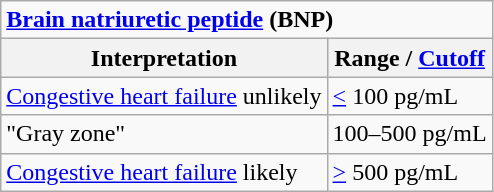<table class="wikitable">
<tr>
<td colspan=2><strong><a href='#'>Brain natriuretic peptide</a> (BNP)</strong> <br></td>
</tr>
<tr>
<th>Interpretation</th>
<th>Range / <a href='#'>Cutoff</a></th>
</tr>
<tr>
<td><a href='#'>Congestive heart failure</a> unlikely</td>
<td><a href='#'><</a> 100 pg/mL</td>
</tr>
<tr>
<td>"Gray zone"</td>
<td>100–500 pg/mL</td>
</tr>
<tr>
<td><a href='#'>Congestive heart failure</a> likely</td>
<td><a href='#'>></a> 500 pg/mL</td>
</tr>
</table>
